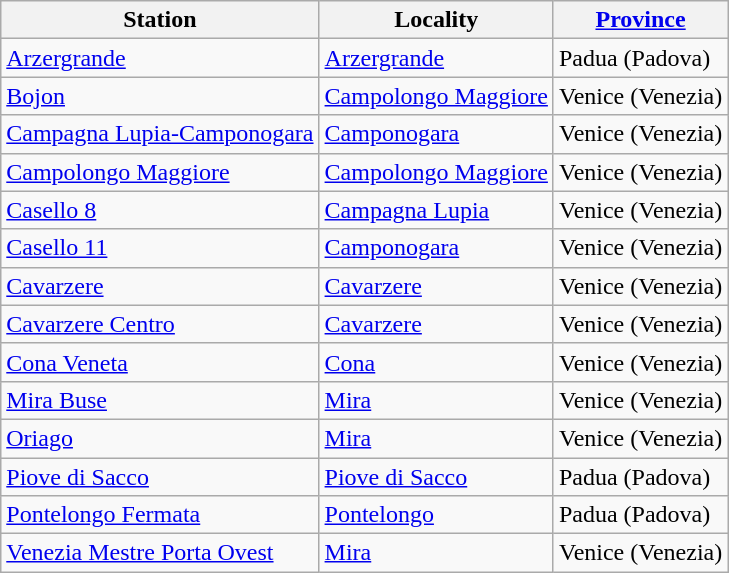<table class="wikitable sortable">
<tr>
<th>Station</th>
<th>Locality</th>
<th><a href='#'>Province</a></th>
</tr>
<tr>
<td><a href='#'>Arzergrande</a></td>
<td><a href='#'>Arzergrande</a></td>
<td>Padua (Padova)</td>
</tr>
<tr>
<td><a href='#'>Bojon</a></td>
<td><a href='#'>Campolongo Maggiore</a></td>
<td>Venice (Venezia)</td>
</tr>
<tr>
<td><a href='#'>Campagna Lupia-Camponogara</a></td>
<td><a href='#'>Camponogara</a></td>
<td>Venice (Venezia)</td>
</tr>
<tr>
<td><a href='#'>Campolongo Maggiore</a></td>
<td><a href='#'>Campolongo Maggiore</a></td>
<td>Venice (Venezia)</td>
</tr>
<tr>
<td><a href='#'>Casello 8</a></td>
<td><a href='#'>Campagna Lupia</a></td>
<td>Venice (Venezia)</td>
</tr>
<tr>
<td><a href='#'>Casello 11</a></td>
<td><a href='#'>Camponogara</a></td>
<td>Venice (Venezia)</td>
</tr>
<tr>
<td><a href='#'>Cavarzere</a></td>
<td><a href='#'>Cavarzere</a></td>
<td>Venice (Venezia)</td>
</tr>
<tr>
<td><a href='#'>Cavarzere Centro</a></td>
<td><a href='#'>Cavarzere</a></td>
<td>Venice (Venezia)</td>
</tr>
<tr>
<td><a href='#'>Cona Veneta</a></td>
<td><a href='#'>Cona</a></td>
<td>Venice (Venezia)</td>
</tr>
<tr>
<td><a href='#'>Mira Buse</a></td>
<td><a href='#'>Mira</a></td>
<td>Venice (Venezia)</td>
</tr>
<tr>
<td><a href='#'>Oriago</a></td>
<td><a href='#'>Mira</a></td>
<td>Venice (Venezia)</td>
</tr>
<tr>
<td><a href='#'>Piove di Sacco</a></td>
<td><a href='#'>Piove di Sacco</a></td>
<td>Padua (Padova)</td>
</tr>
<tr>
<td><a href='#'>Pontelongo Fermata</a></td>
<td><a href='#'>Pontelongo</a></td>
<td>Padua (Padova)</td>
</tr>
<tr>
<td><a href='#'>Venezia Mestre Porta Ovest</a></td>
<td><a href='#'>Mira</a></td>
<td>Venice (Venezia)</td>
</tr>
</table>
